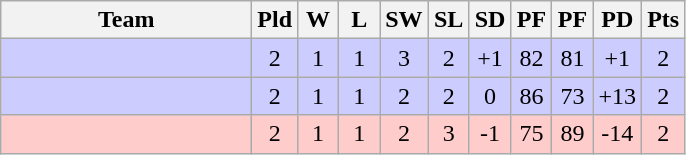<table class=wikitable style="text-align:center">
<tr>
<th width=160>Team</th>
<th width=20>Pld</th>
<th width=20>W</th>
<th width=20>L</th>
<th width=20>SW</th>
<th width=20>SL</th>
<th width=20>SD</th>
<th width=20>PF</th>
<th width=20>PF</th>
<th width=20>PD</th>
<th width=20>Pts</th>
</tr>
<tr bgcolor="ccccff">
<td align=left></td>
<td>2</td>
<td>1</td>
<td>1</td>
<td>3</td>
<td>2</td>
<td>+1</td>
<td>82</td>
<td>81</td>
<td>+1</td>
<td>2</td>
</tr>
<tr bgcolor="ccccff">
<td align=left></td>
<td>2</td>
<td>1</td>
<td>1</td>
<td>2</td>
<td>2</td>
<td>0</td>
<td>86</td>
<td>73</td>
<td>+13</td>
<td>2</td>
</tr>
<tr bgcolor="ffcccc">
<td align=left></td>
<td>2</td>
<td>1</td>
<td>1</td>
<td>2</td>
<td>3</td>
<td>-1</td>
<td>75</td>
<td>89</td>
<td>-14</td>
<td>2</td>
</tr>
</table>
